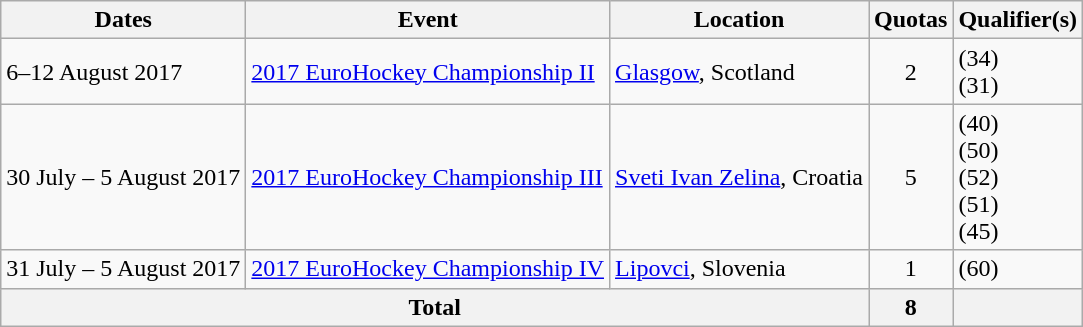<table class=wikitable>
<tr>
<th>Dates</th>
<th>Event</th>
<th>Location</th>
<th>Quotas</th>
<th>Qualifier(s)</th>
</tr>
<tr>
<td>6–12 August 2017</td>
<td><a href='#'>2017 EuroHockey Championship II</a></td>
<td><a href='#'>Glasgow</a>, Scotland</td>
<td style="text-align: center;">2</td>
<td> (34)<br> (31)</td>
</tr>
<tr>
<td>30 July – 5 August 2017</td>
<td><a href='#'>2017 EuroHockey Championship III</a></td>
<td><a href='#'>Sveti Ivan Zelina</a>, Croatia</td>
<td style="text-align: center;">5</td>
<td> (40)<br> (50)<br> (52)<br> (51)<br> (45)</td>
</tr>
<tr>
<td>31 July – 5 August 2017</td>
<td><a href='#'>2017 EuroHockey Championship IV</a></td>
<td><a href='#'>Lipovci</a>, Slovenia</td>
<td style="text-align: center;">1</td>
<td> (60)</td>
</tr>
<tr>
<th colspan="3">Total</th>
<th>8</th>
<th></th>
</tr>
</table>
